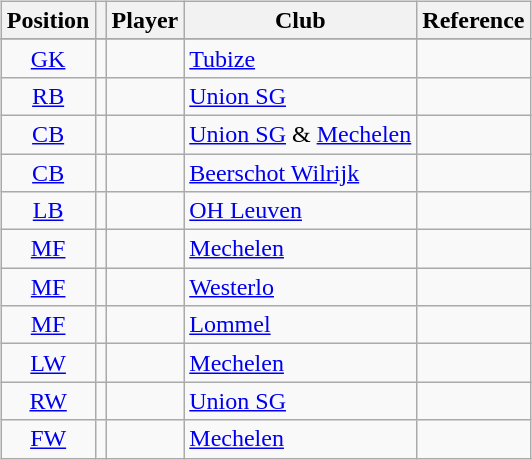<table style="width:100%;">
<tr>
<td width="50%"><br><table class="sortable wikitable" style="text-align: center;">
<tr>
<th>Position</th>
<th></th>
<th>Player</th>
<th>Club</th>
<th>Reference</th>
</tr>
<tr>
</tr>
<tr>
<td><a href='#'>GK</a></td>
<td></td>
<td align=left></td>
<td align=left><a href='#'>Tubize</a></td>
<td></td>
</tr>
<tr>
<td><a href='#'>RB</a></td>
<td></td>
<td align=left></td>
<td align=left><a href='#'>Union SG</a></td>
<td></td>
</tr>
<tr>
<td><a href='#'>CB</a></td>
<td></td>
<td align=left></td>
<td align=left><a href='#'>Union SG</a> & <a href='#'>Mechelen</a></td>
<td></td>
</tr>
<tr>
<td><a href='#'>CB</a></td>
<td></td>
<td align=left></td>
<td align=left><a href='#'>Beerschot Wilrijk</a></td>
<td></td>
</tr>
<tr>
<td><a href='#'>LB</a></td>
<td></td>
<td align=left></td>
<td align=left><a href='#'>OH Leuven</a></td>
<td></td>
</tr>
<tr>
<td><a href='#'>MF</a></td>
<td></td>
<td align=left></td>
<td align=left><a href='#'>Mechelen</a></td>
<td></td>
</tr>
<tr>
<td><a href='#'>MF</a></td>
<td></td>
<td align=left></td>
<td align=left><a href='#'>Westerlo</a></td>
<td></td>
</tr>
<tr>
<td><a href='#'>MF</a></td>
<td></td>
<td align=left></td>
<td align=left><a href='#'>Lommel</a></td>
<td></td>
</tr>
<tr>
<td><a href='#'>LW</a></td>
<td></td>
<td align=left></td>
<td align=left><a href='#'>Mechelen</a></td>
<td></td>
</tr>
<tr>
<td><a href='#'>RW</a></td>
<td></td>
<td align=left></td>
<td align=left><a href='#'>Union SG</a></td>
<td></td>
</tr>
<tr>
<td><a href='#'>FW</a></td>
<td></td>
<td align=left></td>
<td align=left><a href='#'>Mechelen</a></td>
<td></td>
</tr>
</table>
</td>
<td width="50%"><br><div>











</div></td>
</tr>
</table>
